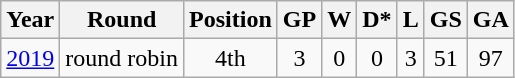<table class="wikitable" style="text-align: center;">
<tr>
<th>Year</th>
<th>Round</th>
<th>Position</th>
<th>GP</th>
<th>W</th>
<th>D*</th>
<th>L</th>
<th>GS</th>
<th>GA</th>
</tr>
<tr>
<td> <a href='#'>2019</a></td>
<td>round robin</td>
<td>4th</td>
<td>3</td>
<td>0</td>
<td>0</td>
<td>3</td>
<td>51</td>
<td>97</td>
</tr>
</table>
